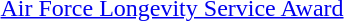<table>
<tr>
<td></td>
<td><a href='#'>Air Force Longevity Service Award</a></td>
</tr>
<tr>
</tr>
</table>
